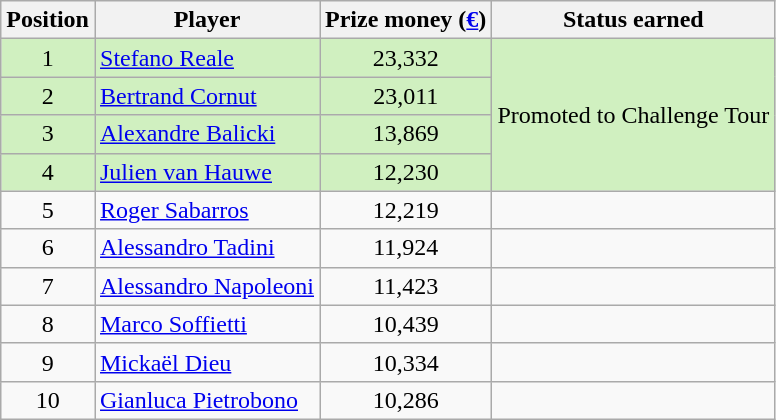<table class=wikitable>
<tr>
<th>Position</th>
<th>Player</th>
<th>Prize money (<a href='#'>€</a>)</th>
<th>Status earned</th>
</tr>
<tr style="background:#D0F0C0;">
<td align=center>1</td>
<td> <a href='#'>Stefano Reale</a></td>
<td align=center>23,332</td>
<td rowspan=4>Promoted to Challenge Tour</td>
</tr>
<tr style="background:#D0F0C0;">
<td align=center>2</td>
<td> <a href='#'>Bertrand Cornut</a></td>
<td align=center>23,011</td>
</tr>
<tr style="background:#D0F0C0;">
<td align=center>3</td>
<td> <a href='#'>Alexandre Balicki</a></td>
<td align=center>13,869</td>
</tr>
<tr style="background:#D0F0C0;">
<td align=center>4</td>
<td> <a href='#'>Julien van Hauwe</a></td>
<td align=center>12,230</td>
</tr>
<tr>
<td align=center>5</td>
<td> <a href='#'>Roger Sabarros</a></td>
<td align=center>12,219</td>
<td></td>
</tr>
<tr>
<td align=center>6</td>
<td> <a href='#'>Alessandro Tadini</a></td>
<td align=center>11,924</td>
<td></td>
</tr>
<tr>
<td align=center>7</td>
<td> <a href='#'>Alessandro Napoleoni</a></td>
<td align=center>11,423</td>
<td></td>
</tr>
<tr>
<td align=center>8</td>
<td> <a href='#'>Marco Soffietti</a></td>
<td align=center>10,439</td>
<td></td>
</tr>
<tr>
<td align=center>9</td>
<td> <a href='#'>Mickaël Dieu</a></td>
<td align=center>10,334</td>
<td></td>
</tr>
<tr>
<td align=center>10</td>
<td> <a href='#'>Gianluca Pietrobono</a></td>
<td align=center>10,286</td>
<td></td>
</tr>
</table>
